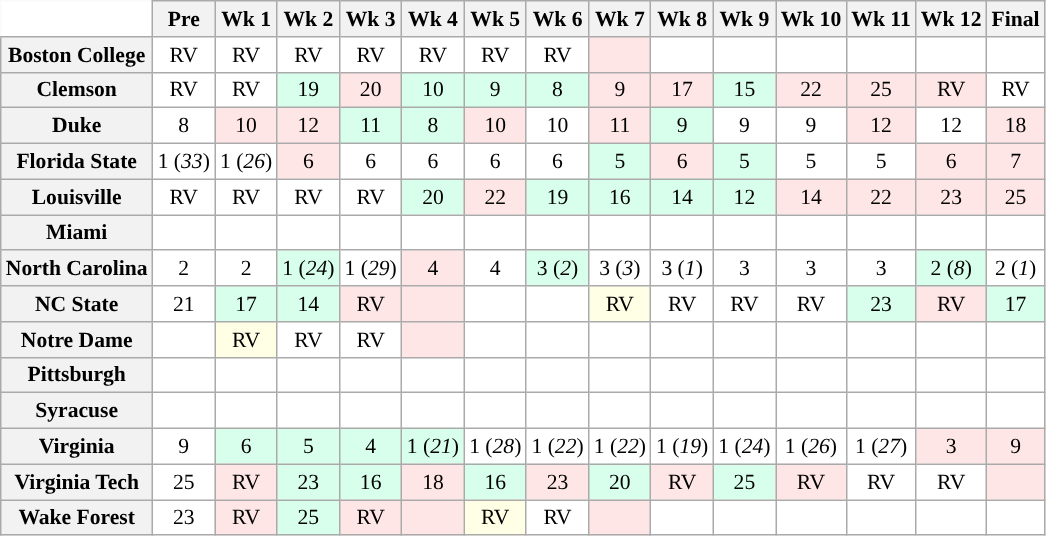<table class="wikitable" style="white-space:nowrap;font-size:90%;">
<tr>
<th colspan=1 style="background:white; border-top-style:hidden; border-left-style:hidden;"> </th>
<th>Pre <br></th>
<th>Wk 1 <br></th>
<th>Wk 2 <br></th>
<th>Wk 3 <br></th>
<th>Wk 4 <br></th>
<th>Wk 5 <br></th>
<th>Wk 6 <br></th>
<th>Wk 7 <br></th>
<th>Wk 8 <br></th>
<th>Wk 9 <br></th>
<th>Wk 10 <br></th>
<th>Wk 11 <br></th>
<th>Wk 12 <br></th>
<th>Final <br></th>
</tr>
<tr style="text-align:center;">
<th>Boston College</th>
<td style="background:#FFF;"> RV</td>
<td style="background:#FFF;"> RV</td>
<td style="background:#FFF;"> RV</td>
<td style="background:#FFF;"> RV</td>
<td style="background:#FFF;"> RV</td>
<td style="background:#FFF;"> RV</td>
<td style="background:#FFF;"> RV</td>
<td style="background:#FFE6E6;"></td>
<td style="background:#FFF;"></td>
<td style="background:#FFF;"></td>
<td style="background:#FFF;"></td>
<td style="background:#FFF;"></td>
<td style="background:#FFF;"></td>
<td style="background:#FFF;"></td>
</tr>
<tr style="text-align:center;">
<th>Clemson</th>
<td style="background:#FFF;"> RV</td>
<td style="background:#FFF;"> RV</td>
<td style="background:#D8FFEB;"> 19</td>
<td style="background:#FFE6E6;"> 20</td>
<td style="background:#D8FFEB;"> 10</td>
<td style="background:#D8FFEB;"> 9</td>
<td style="background:#D8FFEB;"> 8</td>
<td style="background:#FFE6E6;"> 9</td>
<td style="background:#FFE6E6;"> 17</td>
<td style="background:#D8FFEB;"> 15</td>
<td style="background:#FFE6E6;"> 22</td>
<td style="background:#FFE6E6;"> 25</td>
<td style="background:#FFE6E6;"> RV</td>
<td style="background:#FFF;"> RV</td>
</tr>
<tr style="text-align:center;">
<th>Duke</th>
<td style="background:#FFF;"> 8</td>
<td style="background:#FFE6E6;"> 10</td>
<td style="background:#FFE6E6;"> 12</td>
<td style="background:#D8FFEB;"> 11</td>
<td style="background:#D8FFEB;"> 8</td>
<td style="background:#FFE6E6;"> 10</td>
<td style="background:#FFF;"> 10</td>
<td style="background:#FFE6E6;"> 11</td>
<td style="background:#D8FFEB;"> 9</td>
<td style="background:#FFF;"> 9</td>
<td style="background:#FFF;"> 9</td>
<td style="background:#FFE6E6;"> 12</td>
<td style="background:#FFF;"> 12</td>
<td style="background:#FFE6E6;"> 18</td>
</tr>
<tr style="text-align:center;">
<th>Florida State</th>
<td style="background:#FFF;"> 1 (<em>33</em>)</td>
<td style="background:#FFF;"> 1 (<em>26</em>)</td>
<td style="background:#FFE6E6;"> 6</td>
<td style="background:#FFF;"> 6</td>
<td style="background:#FFF;"> 6</td>
<td style="background:#FFF;"> 6</td>
<td style="background:#FFF;"> 6</td>
<td style="background:#D8FFEB;"> 5</td>
<td style="background:#FFE6E6;"> 6</td>
<td style="background:#D8FFEB;"> 5</td>
<td style="background:#FFF;"> 5</td>
<td style="background:#FFF;"> 5</td>
<td style="background:#FFE6E6;"> 6</td>
<td style="background:#FFE6E6;"> 7</td>
</tr>
<tr style="text-align:center;">
<th>Louisville</th>
<td style="background:#FFF;"> RV</td>
<td style="background:#FFF;"> RV</td>
<td style="background:#FFF;"> RV</td>
<td style="background:#FFF;"> RV</td>
<td style="background:#D8FFEB;"> 20</td>
<td style="background:#FFE6E6;"> 22</td>
<td style="background:#D8FFEB;"> 19</td>
<td style="background:#D8FFEB;"> 16</td>
<td style="background:#D8FFEB;"> 14</td>
<td style="background:#D8FFEB;"> 12</td>
<td style="background:#FFE6E6;"> 14</td>
<td style="background:#FFE6E6;"> 22</td>
<td style="background:#FFE6E6;"> 23</td>
<td style="background:#FFE6E6;"> 25</td>
</tr>
<tr style="text-align:center;">
<th>Miami</th>
<td style="background:#FFF;"></td>
<td style="background:#FFF;"></td>
<td style="background:#FFF;"></td>
<td style="background:#FFF;"></td>
<td style="background:#FFF;"></td>
<td style="background:#FFF;"></td>
<td style="background:#FFF;"></td>
<td style="background:#FFF;"></td>
<td style="background:#FFF;"></td>
<td style="background:#FFF;"></td>
<td style="background:#FFF;"></td>
<td style="background:#FFF;"></td>
<td style="background:#FFF;"></td>
<td style="background:#FFF;"></td>
</tr>
<tr style="text-align:center;">
<th>North Carolina</th>
<td style="background:#FFF;"> 2</td>
<td style="background:#FFF;"> 2</td>
<td style="background:#D8FFEB;"> 1 (<em>24</em>)</td>
<td style="background:#FFF;"> 1 (<em>29</em>)</td>
<td style="background:#FFE6E6;"> 4</td>
<td style="background:#FFF;"> 4</td>
<td style="background:#D8FFEB;"> 3 (<em>2</em>)</td>
<td style="background:#FFF;"> 3 (<em>3</em>)</td>
<td style="background:#FFF;"> 3 (<em>1</em>)</td>
<td style="background:#FFF;"> 3</td>
<td style="background:#FFF;"> 3</td>
<td style="background:#FFF;"> 3</td>
<td style="background:#D8FFEB;"> 2 (<em>8</em>)</td>
<td style="background:#FFF;"> 2 (<em>1</em>)</td>
</tr>
<tr style="text-align:center;">
<th>NC State</th>
<td style="background:#FFF;"> 21</td>
<td style="background:#D8FFEB;"> 17</td>
<td style="background:#D8FFEB;"> 14</td>
<td style="background:#FFE6E6;"> RV</td>
<td style="background:#FFE6E6;"></td>
<td style="background:#FFF;"></td>
<td style="background:#FFF;"></td>
<td style="background:#FFFFE6;"> RV</td>
<td style="background:#FFF;"> RV</td>
<td style="background:#FFF;"> RV</td>
<td style="background:#FFF;"> RV</td>
<td style="background:#D8FFEB;"> 23</td>
<td style="background:#FFE6E6;"> RV</td>
<td style="background:#D8FFEB;"> 17</td>
</tr>
<tr style="text-align:center;">
<th>Notre Dame</th>
<td style="background:#FFF;"></td>
<td style="background:#FFFFE6;"> RV</td>
<td style="background:#FFF;"> RV</td>
<td style="background:#FFF;"> RV</td>
<td style="background:#FFE6E6;"></td>
<td style="background:#FFF;"></td>
<td style="background:#FFF;"></td>
<td style="background:#FFF;"></td>
<td style="background:#FFF;"></td>
<td style="background:#FFF;"></td>
<td style="background:#FFF;"></td>
<td style="background:#FFF;"></td>
<td style="background:#FFF;"></td>
<td style="background:#FFF;"></td>
</tr>
<tr style="text-align:center;">
<th>Pittsburgh</th>
<td style="background:#FFF;"></td>
<td style="background:#FFF;"></td>
<td style="background:#FFF;"></td>
<td style="background:#FFF;"></td>
<td style="background:#FFF;"></td>
<td style="background:#FFF;"></td>
<td style="background:#FFF;"></td>
<td style="background:#FFF;"></td>
<td style="background:#FFF;"></td>
<td style="background:#FFF;"></td>
<td style="background:#FFF;"></td>
<td style="background:#FFF;"></td>
<td style="background:#FFF;"></td>
<td style="background:#FFF;"></td>
</tr>
<tr style="text-align:center;">
<th>Syracuse</th>
<td style="background:#FFF;"></td>
<td style="background:#FFF;"></td>
<td style="background:#FFF;"></td>
<td style="background:#FFF;"></td>
<td style="background:#FFF;"></td>
<td style="background:#FFF;"></td>
<td style="background:#FFF;"></td>
<td style="background:#FFF;"></td>
<td style="background:#FFF;"></td>
<td style="background:#FFF;"></td>
<td style="background:#FFF;"></td>
<td style="background:#FFF;"></td>
<td style="background:#FFF;"></td>
<td style="background:#FFF;"></td>
</tr>
<tr style="text-align:center;">
<th>Virginia</th>
<td style="background:#FFF;"> 9</td>
<td style="background:#D8FFEB;"> 6</td>
<td style="background:#D8FFEB;"> 5</td>
<td style="background:#D8FFEB;"> 4</td>
<td style="background:#D8FFEB;"> 1 (<em>21</em>)</td>
<td style="background:#FFF;"> 1 (<em>28</em>)</td>
<td style="background:#FFF;"> 1 (<em>22</em>)</td>
<td style="background:#FFF;"> 1 (<em>22</em>)</td>
<td style="background:#FFF;"> 1 (<em>19</em>)</td>
<td style="background:#FFF;"> 1 (<em>24</em>)</td>
<td style="background:#FFF;">  1 (<em>26</em>)</td>
<td style="background:#FFF;"> 1 (<em>27</em>)</td>
<td style="background:#FFE6E6;"> 3</td>
<td style="background:#FFE6E6;"> 9</td>
</tr>
<tr style="text-align:center;">
<th>Virginia Tech</th>
<td style="background:#FFF;"> 25</td>
<td style="background:#FFE6E6;"> RV</td>
<td style="background:#D8FFEB;"> 23</td>
<td style="background:#D8FFEB;"> 16</td>
<td style="background:#FFE6E6;"> 18</td>
<td style="background:#D8FFEB;"> 16</td>
<td style="background:#FFE6E6;"> 23</td>
<td style="background:#D8FFEB;"> 20</td>
<td style="background:#FFE6E6;"> RV</td>
<td style="background:#D8FFEB;"> 25</td>
<td style="background:#FFE6E6;"> RV</td>
<td style="background:#FFF;"> RV</td>
<td style="background:#FFF;"> RV</td>
<td style="background:#FFE6E6;"></td>
</tr>
<tr style="text-align:center;">
<th>Wake Forest</th>
<td style="background:#FFF;"> 23</td>
<td style="background:#FFE6E6;"> RV</td>
<td style="background:#D8FFEB;"> 25</td>
<td style="background:#FFE6E6;"> RV</td>
<td style="background:#FFE6E6;"></td>
<td style="background:#FFFFE6;"> RV</td>
<td style="background:#FFF;"> RV</td>
<td style="background:#FFE6E6;"></td>
<td style="background:#FFF;"></td>
<td style="background:#FFF;"></td>
<td style="background:#FFF;"></td>
<td style="background:#FFF;"></td>
<td style="background:#FFF;"></td>
<td style="background:#FFF;"></td>
</tr>
</table>
